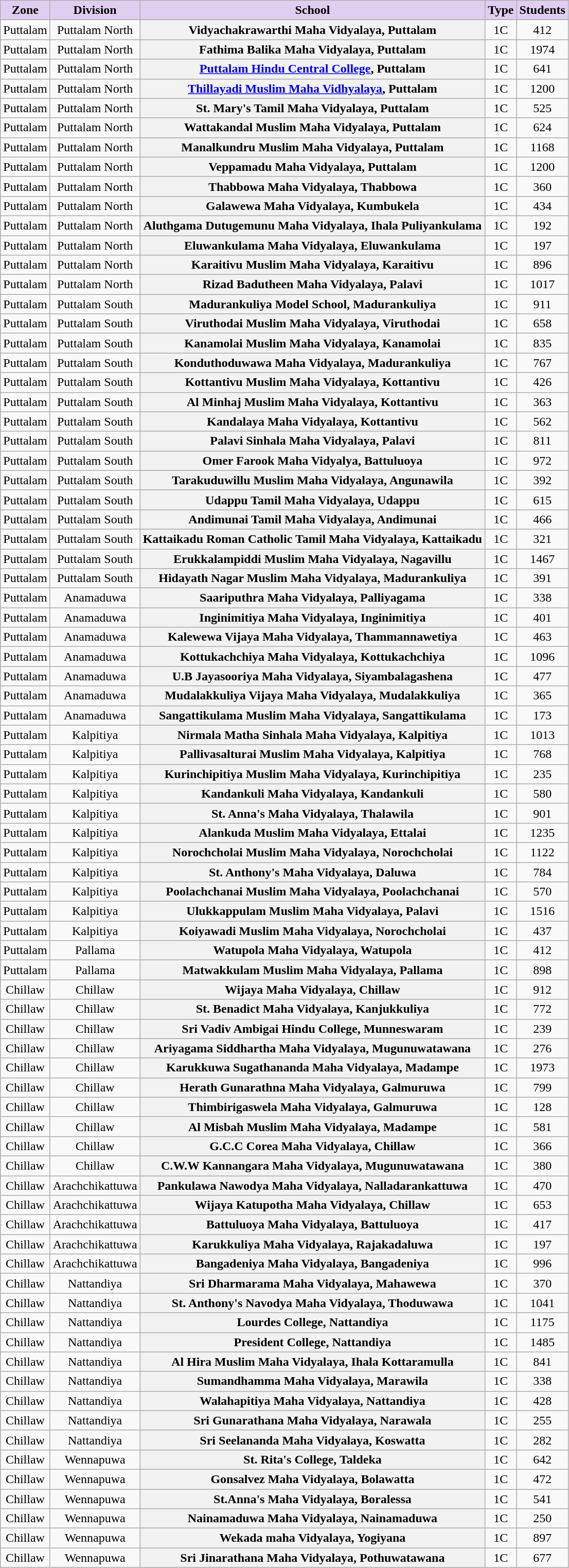<table class="wikitable sortable" style="text-align:center; font-size:100%">
<tr valign=bottom>
<th style="background-color:#E0CEF2;">Zone</th>
<th style="background-color:#E0CEF2;">Division</th>
<th style="background-color:#E0CEF2;">School</th>
<th style="background-color:#E0CEF2;">Type</th>
<th style="background-color:#E0CEF2;">Students</th>
</tr>
<tr>
<td>Puttalam</td>
<td>Puttalam North</td>
<th>Vidyachakrawarthi Maha Vidyalaya, Puttalam</th>
<td>1C</td>
<td>412</td>
</tr>
<tr>
<td>Puttalam</td>
<td>Puttalam North</td>
<th>Fathima Balika Maha Vidyalaya, Puttalam</th>
<td>1C</td>
<td>1974</td>
</tr>
<tr>
<td>Puttalam</td>
<td>Puttalam North</td>
<th><a href='#'>Puttalam Hindu Central College</a>, Puttalam</th>
<td>1C</td>
<td>641</td>
</tr>
<tr>
<td>Puttalam</td>
<td>Puttalam North</td>
<th><a href='#'>Thillayadi Muslim Maha Vidhyalaya</a>, Puttalam</th>
<td>1C</td>
<td>1200</td>
</tr>
<tr>
<td>Puttalam</td>
<td>Puttalam North</td>
<th>St. Mary's Tamil Maha Vidyalaya, Puttalam</th>
<td>1C</td>
<td>525</td>
</tr>
<tr>
<td>Puttalam</td>
<td>Puttalam North</td>
<th>Wattakandal Muslim Maha Vidyalaya, Puttalam</th>
<td>1C</td>
<td>624</td>
</tr>
<tr>
<td>Puttalam</td>
<td>Puttalam North</td>
<th>Manalkundru Muslim Maha Vidyalaya, Puttalam</th>
<td>1C</td>
<td>1168</td>
</tr>
<tr>
<td>Puttalam</td>
<td>Puttalam North</td>
<th>Veppamadu Maha Vidyalaya, Puttalam</th>
<td>1C</td>
<td>1200</td>
</tr>
<tr>
<td>Puttalam</td>
<td>Puttalam North</td>
<th>Thabbowa Maha Vidyalaya, Thabbowa</th>
<td>1C</td>
<td>360</td>
</tr>
<tr>
<td>Puttalam</td>
<td>Puttalam North</td>
<th>Galawewa Maha Vidyalaya, Kumbukela</th>
<td>1C</td>
<td>434</td>
</tr>
<tr>
<td>Puttalam</td>
<td>Puttalam North</td>
<th>Aluthgama Dutugemunu Maha Vidyalaya, Ihala Puliyankulama</th>
<td>1C</td>
<td>192</td>
</tr>
<tr>
<td>Puttalam</td>
<td>Puttalam North</td>
<th>Eluwankulama Maha Vidyalaya, Eluwankulama</th>
<td>1C</td>
<td>197</td>
</tr>
<tr>
<td>Puttalam</td>
<td>Puttalam North</td>
<th>Karaitivu Muslim Maha Vidyalaya, Karaitivu</th>
<td>1C</td>
<td>896</td>
</tr>
<tr>
<td>Puttalam</td>
<td>Puttalam North</td>
<th>Rizad Badutheen Maha Vidyalaya, Palavi</th>
<td>1C</td>
<td>1017</td>
</tr>
<tr>
<td>Puttalam</td>
<td>Puttalam South</td>
<th>Madurankuliya Model School, Madurankuliya</th>
<td>1C</td>
<td>911</td>
</tr>
<tr>
<td>Puttalam</td>
<td>Puttalam South</td>
<th>Viruthodai Muslim Maha Vidyalaya, Viruthodai</th>
<td>1C</td>
<td>658</td>
</tr>
<tr>
<td>Puttalam</td>
<td>Puttalam South</td>
<th>Kanamolai Muslim Maha Vidyalaya, Kanamolai</th>
<td>1C</td>
<td>835</td>
</tr>
<tr>
<td>Puttalam</td>
<td>Puttalam South</td>
<th>Konduthoduwawa Maha Vidyalaya, Madurankuliya</th>
<td>1C</td>
<td>767</td>
</tr>
<tr>
<td>Puttalam</td>
<td>Puttalam South</td>
<th>Kottantivu Muslim Maha Vidyalaya, Kottantivu</th>
<td>1C</td>
<td>426</td>
</tr>
<tr>
<td>Puttalam</td>
<td>Puttalam South</td>
<th>Al Minhaj Muslim Maha Vidyalaya, Kottantivu</th>
<td>1C</td>
<td>363</td>
</tr>
<tr>
<td>Puttalam</td>
<td>Puttalam South</td>
<th>Kandalaya Maha Vidyalaya, Kottantivu</th>
<td>1C</td>
<td>562</td>
</tr>
<tr>
<td>Puttalam</td>
<td>Puttalam South</td>
<th>Palavi Sinhala Maha Vidyalaya, Palavi</th>
<td>1C</td>
<td>811</td>
</tr>
<tr>
<td>Puttalam</td>
<td>Puttalam South</td>
<th>Omer Farook Maha Vidyalya, Battuluoya</th>
<td>1C</td>
<td>972</td>
</tr>
<tr>
<td>Puttalam</td>
<td>Puttalam South</td>
<th>Tarakuduwillu Muslim Maha Vidyalaya, Angunawila</th>
<td>1C</td>
<td>392</td>
</tr>
<tr>
<td>Puttalam</td>
<td>Puttalam South</td>
<th>Udappu Tamil Maha Vidyalaya, Udappu</th>
<td>1C</td>
<td>615</td>
</tr>
<tr>
<td>Puttalam</td>
<td>Puttalam South</td>
<th>Andimunai Tamil Maha Vidyalaya, Andimunai</th>
<td>1C</td>
<td>466</td>
</tr>
<tr>
<td>Puttalam</td>
<td>Puttalam South</td>
<th>Kattaikadu Roman Catholic Tamil Maha Vidyalaya, Kattaikadu</th>
<td>1C</td>
<td>321</td>
</tr>
<tr>
<td>Puttalam</td>
<td>Puttalam South</td>
<th>Erukkalampiddi Muslim Maha Vidyalaya, Nagavillu</th>
<td>1C</td>
<td>1467</td>
</tr>
<tr>
<td>Puttalam</td>
<td>Puttalam South</td>
<th>Hidayath Nagar Muslim Maha Vidyalaya, Madurankuliya</th>
<td>1C</td>
<td>391</td>
</tr>
<tr>
<td>Puttalam</td>
<td>Anamaduwa</td>
<th>Saariputhra Maha Vidyalaya, Palliyagama</th>
<td>1C</td>
<td>338</td>
</tr>
<tr>
<td>Puttalam</td>
<td>Anamaduwa</td>
<th>Inginimitiya Maha Vidyalaya, Inginimitiya</th>
<td>1C</td>
<td>401</td>
</tr>
<tr>
<td>Puttalam</td>
<td>Anamaduwa</td>
<th>Kalewewa Vijaya Maha Vidyalaya, Thammannawetiya</th>
<td>1C</td>
<td>463</td>
</tr>
<tr>
<td>Puttalam</td>
<td>Anamaduwa</td>
<th>Kottukachchiya Maha Vidyalaya, Kottukachchiya</th>
<td>1C</td>
<td>1096</td>
</tr>
<tr>
<td>Puttalam</td>
<td>Anamaduwa</td>
<th>U.B Jayasooriya Maha Vidyalaya, Siyambalagashena</th>
<td>1C</td>
<td>477</td>
</tr>
<tr>
<td>Puttalam</td>
<td>Anamaduwa</td>
<th>Mudalakkuliya Vijaya Maha Vidyalaya, Mudalakkuliya</th>
<td>1C</td>
<td>365</td>
</tr>
<tr>
<td>Puttalam</td>
<td>Anamaduwa</td>
<th>Sangattikulama Muslim Maha Vidyalaya, Sangattikulama</th>
<td>1C</td>
<td>173</td>
</tr>
<tr>
<td>Puttalam</td>
<td>Kalpitiya</td>
<th>Nirmala Matha Sinhala Maha Vidyalaya, Kalpitiya</th>
<td>1C</td>
<td>1013</td>
</tr>
<tr>
<td>Puttalam</td>
<td>Kalpitiya</td>
<th>Pallivasalturai Muslim Maha Vidyalaya, Kalpitiya</th>
<td>1C</td>
<td>768</td>
</tr>
<tr>
<td>Puttalam</td>
<td>Kalpitiya</td>
<th>Kurinchipitiya Muslim Maha Vidyalaya, Kurinchipitiya</th>
<td>1C</td>
<td>235</td>
</tr>
<tr>
<td>Puttalam</td>
<td>Kalpitiya</td>
<th>Kandankuli Maha Vidyalaya, Kandankuli</th>
<td>1C</td>
<td>580</td>
</tr>
<tr>
<td>Puttalam</td>
<td>Kalpitiya</td>
<th>St. Anna's Maha Vidyalaya, Thalawila</th>
<td>1C</td>
<td>901</td>
</tr>
<tr>
<td>Puttalam</td>
<td>Kalpitiya</td>
<th>Alankuda Muslim Maha Vidyalaya, Ettalai</th>
<td>1C</td>
<td>1235</td>
</tr>
<tr>
<td>Puttalam</td>
<td>Kalpitiya</td>
<th>Norochcholai Muslim Maha Vidyalaya, Norochcholai</th>
<td>1C</td>
<td>1122</td>
</tr>
<tr>
<td>Puttalam</td>
<td>Kalpitiya</td>
<th>St. Anthony's Maha Vidyalaya, Daluwa</th>
<td>1C</td>
<td>784</td>
</tr>
<tr>
<td>Puttalam</td>
<td>Kalpitiya</td>
<th>Poolachchanai Muslim Maha Vidyalaya, Poolachchanai</th>
<td>1C</td>
<td>570</td>
</tr>
<tr>
<td>Puttalam</td>
<td>Kalpitiya</td>
<th>Ulukkappulam Muslim Maha Vidyalaya, Palavi</th>
<td>1C</td>
<td>1516</td>
</tr>
<tr>
<td>Puttalam</td>
<td>Kalpitiya</td>
<th>Koiyawadi Muslim Maha Vidyalaya, Norochcholai</th>
<td>1C</td>
<td>437</td>
</tr>
<tr>
<td>Puttalam</td>
<td>Pallama</td>
<th>Watupola Maha Vidyalaya, Watupola</th>
<td>1C</td>
<td>412</td>
</tr>
<tr>
<td>Puttalam</td>
<td>Pallama</td>
<th>Matwakkulam Muslim Maha Vidyalaya, Pallama</th>
<td>1C</td>
<td>898</td>
</tr>
<tr>
<td>Chillaw</td>
<td>Chillaw</td>
<th>Wijaya Maha Vidyalaya, Chillaw</th>
<td>1C</td>
<td>912</td>
</tr>
<tr>
<td>Chillaw</td>
<td>Chillaw</td>
<th>St. Benadict Maha Vidyalaya, Kanjukkuliya</th>
<td>1C</td>
<td>772</td>
</tr>
<tr>
<td>Chillaw</td>
<td>Chillaw</td>
<th>Sri Vadiv Ambigai Hindu College, Munneswaram</th>
<td>1C</td>
<td>239</td>
</tr>
<tr>
<td>Chillaw</td>
<td>Chillaw</td>
<th>Ariyagama Siddhartha Maha Vidyalaya, Mugunuwatawana</th>
<td>1C</td>
<td>276</td>
</tr>
<tr>
<td>Chillaw</td>
<td>Chillaw</td>
<th>Karukkuwa Sugathananda Maha Vidyalaya, Madampe</th>
<td>1C</td>
<td>1973</td>
</tr>
<tr>
<td>Chillaw</td>
<td>Chillaw</td>
<th>Herath Gunarathna Maha Vidyalaya, Galmuruwa</th>
<td>1C</td>
<td>799</td>
</tr>
<tr>
<td>Chillaw</td>
<td>Chillaw</td>
<th>Thimbirigaswela Maha Vidyalaya, Galmuruwa</th>
<td>1C</td>
<td>128</td>
</tr>
<tr>
<td>Chillaw</td>
<td>Chillaw</td>
<th>Al Misbah Muslim Maha Vidyalaya, Madampe</th>
<td>1C</td>
<td>581</td>
</tr>
<tr>
<td>Chillaw</td>
<td>Chillaw</td>
<th>G.C.C Corea Maha Vidyalaya, Chillaw</th>
<td>1C</td>
<td>366</td>
</tr>
<tr>
<td>Chillaw</td>
<td>Chillaw</td>
<th>C.W.W Kannangara Maha Vidyalaya, Mugunuwatawana</th>
<td>1C</td>
<td>380</td>
</tr>
<tr>
<td>Chillaw</td>
<td>Arachchikattuwa</td>
<th>Pankulawa Nawodya Maha Vidyalaya, Nalladarankattuwa</th>
<td>1C</td>
<td>470</td>
</tr>
<tr>
<td>Chillaw</td>
<td>Arachchikattuwa</td>
<th>Wijaya Katupotha Maha Vidyalaya, Chillaw</th>
<td>1C</td>
<td>653</td>
</tr>
<tr>
<td>Chillaw</td>
<td>Arachchikattuwa</td>
<th>Battuluoya Maha Vidyalaya, Battuluoya</th>
<td>1C</td>
<td>417</td>
</tr>
<tr>
<td>Chillaw</td>
<td>Arachchikattuwa</td>
<th>Karukkuliya Maha Vidyalaya, Rajakadaluwa</th>
<td>1C</td>
<td>197</td>
</tr>
<tr>
<td>Chillaw</td>
<td>Arachchikattuwa</td>
<th>Bangadeniya Maha Vidyalaya, Bangadeniya</th>
<td>1C</td>
<td>996</td>
</tr>
<tr>
<td>Chillaw</td>
<td>Nattandiya</td>
<th>Sri Dharmarama Maha Vidyalaya, Mahawewa</th>
<td>1C</td>
<td>370</td>
</tr>
<tr>
<td>Chillaw</td>
<td>Nattandiya</td>
<th>St. Anthony's Navodya Maha Vidyalaya, Thoduwawa</th>
<td>1C</td>
<td>1041</td>
</tr>
<tr>
<td>Chillaw</td>
<td>Nattandiya</td>
<th>Lourdes College, Nattandiya</th>
<td>1C</td>
<td>1175</td>
</tr>
<tr>
<td>Chillaw</td>
<td>Nattandiya</td>
<th>President College, Nattandiya</th>
<td>1C</td>
<td>1485</td>
</tr>
<tr>
<td>Chillaw</td>
<td>Nattandiya</td>
<th>Al Hira Muslim Maha Vidyalaya, Ihala Kottaramulla</th>
<td>1C</td>
<td>841</td>
</tr>
<tr>
<td>Chillaw</td>
<td>Nattandiya</td>
<th>Sumandhamma Maha Vidyalaya, Marawila</th>
<td>1C</td>
<td>338</td>
</tr>
<tr>
<td>Chillaw</td>
<td>Nattandiya</td>
<th>Walahapitiya Maha Vidyalaya, Nattandiya</th>
<td>1C</td>
<td>428</td>
</tr>
<tr>
<td>Chillaw</td>
<td>Nattandiya</td>
<th>Sri Gunarathana Maha Vidyalaya, Narawala</th>
<td>1C</td>
<td>255</td>
</tr>
<tr>
<td>Chillaw</td>
<td>Nattandiya</td>
<th>Sri Seelananda Maha Vidyalaya, Koswatta</th>
<td>1C</td>
<td>282</td>
</tr>
<tr>
<td>Chillaw</td>
<td>Wennapuwa</td>
<th>St. Rita's College, Taldeka</th>
<td>1C</td>
<td>642</td>
</tr>
<tr>
<td>Chillaw</td>
<td>Wennapuwa</td>
<th>Gonsalvez Maha Vidyalaya, Bolawatta</th>
<td>1C</td>
<td>472</td>
</tr>
<tr>
<td>Chillaw</td>
<td>Wennapuwa</td>
<th>St.Anna's Maha Vidyalaya, Boralessa</th>
<td>1C</td>
<td>541</td>
</tr>
<tr>
<td>Chillaw</td>
<td>Wennapuwa</td>
<th>Nainamaduwa Maha Vidyalaya, Nainamaduwa</th>
<td>1C</td>
<td>250</td>
</tr>
<tr>
<td>Chillaw</td>
<td>Wennapuwa</td>
<th>Wekada maha Vidyalaya, Yogiyana</th>
<td>1C</td>
<td>897</td>
</tr>
<tr>
<td>Chillaw</td>
<td>Wennapuwa</td>
<th>Sri Jinarathana Maha Vidyalaya, Pothuwatawana</th>
<td>1C</td>
<td>677</td>
</tr>
</table>
